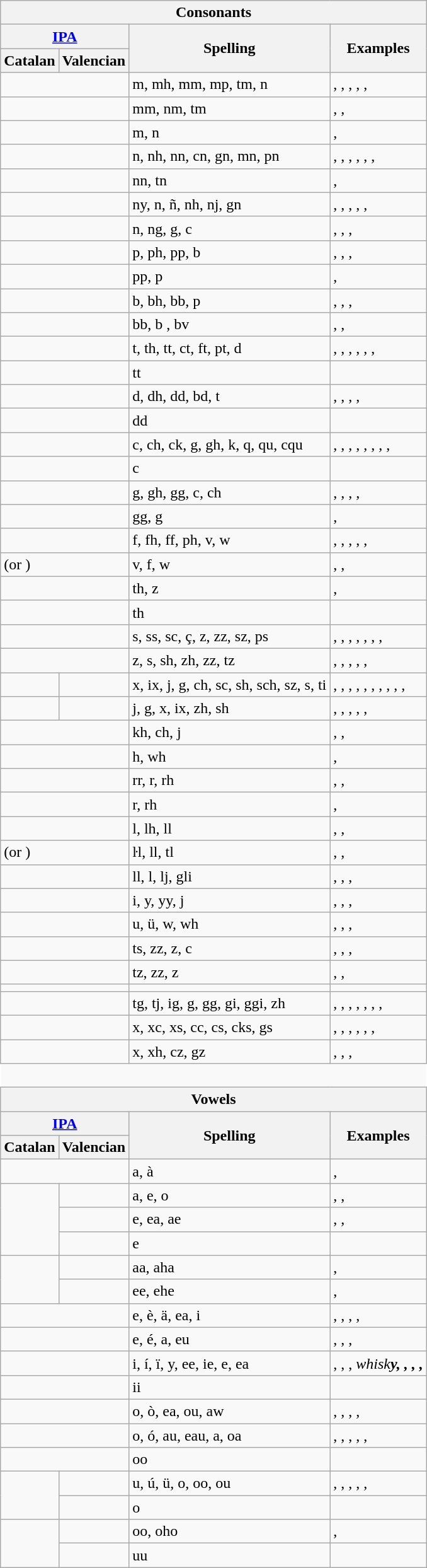<table class="wikitable">
<tr>
<th colspan="4">Consonants</th>
</tr>
<tr>
<th colspan="2"><a href='#'>IPA</a></th>
<th rowspan="2">Spelling</th>
<th rowspan="2">Examples</th>
</tr>
<tr>
<th>Catalan</th>
<th>Valencian</th>
</tr>
<tr>
<td colspan="2"></td>
<td>m, mh, mm, mp, tm, n</td>
<td>, , , , , </td>
</tr>
<tr>
<td colspan="2"></td>
<td>mm, nm, tm </td>
<td>, ,  </td>
</tr>
<tr>
<td colspan="2"></td>
<td>m, n</td>
<td>, </td>
</tr>
<tr>
<td colspan="2"></td>
<td>n, nh, nn, cn, gn, mn, pn</td>
<td>, , , , , , </td>
</tr>
<tr>
<td colspan="2"></td>
<td>nn, tn</td>
<td>, </td>
</tr>
<tr>
<td colspan="2"></td>
<td>ny, n, ñ, nh, nj, gn</td>
<td>, , , , , </td>
</tr>
<tr>
<td colspan="2"></td>
<td>n, ng, g, c</td>
<td>, , , </td>
</tr>
<tr>
<td colspan="2"></td>
<td>p, ph, pp, b</td>
<td>, , , </td>
</tr>
<tr>
<td colspan="2"></td>
<td>pp, p </td>
<td>,  </td>
</tr>
<tr>
<td colspan="2"></td>
<td>b, bh, bb, p</td>
<td>, , , </td>
</tr>
<tr>
<td colspan="2"></td>
<td>bb, b , bv </td>
<td>,  ,  </td>
</tr>
<tr>
<td colspan="2"></td>
<td>t, th, tt, ct, ft, pt, d</td>
<td>, , , , , , </td>
</tr>
<tr>
<td colspan="2"></td>
<td>tt</td>
<td></td>
</tr>
<tr>
<td colspan="2"></td>
<td>d, dh, dd, bd, t</td>
<td>, , , , </td>
</tr>
<tr>
<td colspan="2"></td>
<td>dd</td>
<td></td>
</tr>
<tr>
<td colspan="2"></td>
<td>c, ch, ck, g, gh, k, q, qu, cqu</td>
<td>, , , , , , , , </td>
</tr>
<tr>
<td colspan="2"></td>
<td>c </td>
<td> </td>
</tr>
<tr>
<td colspan="2"></td>
<td>g, gh, gg, c, ch</td>
<td>, , , , </td>
</tr>
<tr>
<td colspan="2"></td>
<td>gg, g </td>
<td>,  </td>
</tr>
<tr>
<td colspan="2"></td>
<td>f, fh, ff, ph, v, w</td>
<td>, , , , , </td>
</tr>
<tr>
<td colspan="2"> (or )</td>
<td>v, f, w</td>
<td>, , </td>
</tr>
<tr>
<td colspan="2"></td>
<td>th, z</td>
<td>, </td>
</tr>
<tr>
<td colspan="2"></td>
<td>th</td>
<td></td>
</tr>
<tr>
<td colspan="2"></td>
<td>s, ss, sc, ç, z, zz, sz, ps</td>
<td>, , , , , , , </td>
</tr>
<tr>
<td colspan="2"></td>
<td>z, s, sh, zh, zz, tz </td>
<td>, , , , ,  </td>
</tr>
<tr>
<td></td>
<td></td>
<td>x, ix, j, g, ch, sc, sh, sch, sz, s, ti</td>
<td>, , , , , , , , , , </td>
</tr>
<tr>
<td></td>
<td></td>
<td>j, g, x, ix, zh, sh</td>
<td>, , , , , </td>
</tr>
<tr>
<td colspan="2"></td>
<td>kh, ch, j</td>
<td>, , </td>
</tr>
<tr>
<td colspan="2"></td>
<td>h, wh</td>
<td>, </td>
</tr>
<tr>
<td colspan="2"></td>
<td>rr, r, rh</td>
<td>, , </td>
</tr>
<tr>
<td colspan="2"></td>
<td>r, rh</td>
<td>, </td>
</tr>
<tr>
<td colspan="2"></td>
<td>l, lh, ll</td>
<td>, , </td>
</tr>
<tr>
<td colspan="2"> (or )</td>
<td>ŀl, ll, tl</td>
<td>, , </td>
</tr>
<tr>
<td colspan="2"></td>
<td>ll, l, lj, gli</td>
<td>, , , </td>
</tr>
<tr>
<td colspan="2"></td>
<td>i, y, yy, j </td>
<td>, , ,  </td>
</tr>
<tr>
<td colspan="2"></td>
<td>u, ü, w, wh</td>
<td>, , , </td>
</tr>
<tr>
<td colspan="2"></td>
<td>ts, zz, z, c</td>
<td>, , , </td>
</tr>
<tr>
<td colspan="2"></td>
<td>tz, zz, z</td>
<td>, , </td>
</tr>
<tr>
<td colspan="2"></td>
<td></td>
<td></td>
</tr>
<tr>
<td colspan="2"></td>
<td>tg, tj, ig, g, gg, gi, ggi, zh</td>
<td>, , , , , , , </td>
</tr>
<tr>
<td colspan="2"></td>
<td>x, xc, xs, cc, cs, cks, gs</td>
<td>, , , , , , </td>
</tr>
<tr>
<td colspan="2"></td>
<td>x, xh, cz, gz</td>
<td>, , , </td>
</tr>
<tr>
<td colspan="4" style="border-left: #fff solid 1px; border-right: #fff solid 1px"> </td>
</tr>
<tr>
<th colspan="4">Vowels</th>
</tr>
<tr>
<th colspan="2"><a href='#'>IPA</a></th>
<th rowspan="2">Spelling</th>
<th rowspan="2">Examples</th>
</tr>
<tr>
<th>Catalan</th>
<th>Valencian</th>
</tr>
<tr>
<td colspan="2"></td>
<td>a, à</td>
<td>, </td>
</tr>
<tr>
<td rowspan="3"></td>
<td></td>
<td>a, e, o</td>
<td>, , </td>
</tr>
<tr>
<td></td>
<td>e, ea, ae</td>
<td>, , </td>
</tr>
<tr>
<td></td>
<td>e</td>
<td></td>
</tr>
<tr>
<td rowspan="2"></td>
<td></td>
<td>aa, aha</td>
<td>, </td>
</tr>
<tr>
<td></td>
<td>ee, ehe</td>
<td>, </td>
</tr>
<tr>
<td colspan="2"></td>
<td>e, è, ä, ea, i</td>
<td>, , , , </td>
</tr>
<tr>
<td colspan="2"></td>
<td>e, é, a, eu</td>
<td>, , , </td>
</tr>
<tr>
<td colspan="2"></td>
<td>i, í, ï, y, ee, ie, e, ea</td>
<td>, , , <em>whisk<strong>y<strong><em>, , , , </td>
</tr>
<tr>
<td colspan="2"></td>
<td>ii</td>
<td></td>
</tr>
<tr>
<td colspan="2"></td>
<td>o, ò, ea, ou, aw</td>
<td>, , , , </td>
</tr>
<tr>
<td colspan="2"></td>
<td>o, ó, au, eau, a, oa</td>
<td>, , , , , </td>
</tr>
<tr>
<td colspan="2"></td>
<td>oo</td>
<td></td>
</tr>
<tr>
<td rowspan="2"></td>
<td></td>
<td>u, ú, ü, o, oo, ou</td>
<td>, , , , , </td>
</tr>
<tr>
<td></td>
<td>o</td>
<td></td>
</tr>
<tr>
<td rowspan="2"></td>
<td></td>
<td>oo, oho</td>
<td>, </td>
</tr>
<tr>
<td></td>
<td>uu</td>
<td></td>
</tr>
</table>
